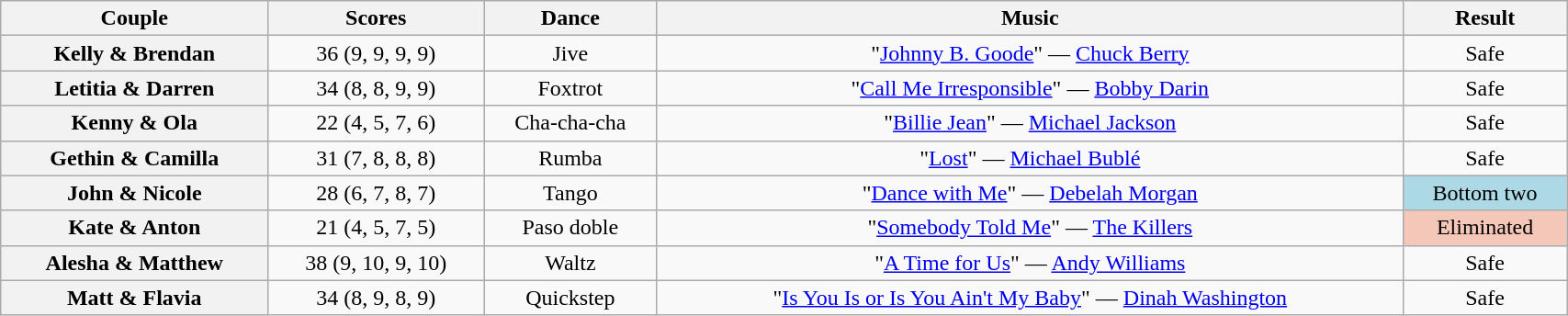<table class="wikitable sortable" style="text-align:center; width:90%">
<tr>
<th scope="col">Couple</th>
<th scope="col">Scores</th>
<th scope="col" class="unsortable">Dance</th>
<th scope="col" class="unsortable">Music</th>
<th scope="col" class="unsortable">Result</th>
</tr>
<tr>
<th scope="row">Kelly & Brendan</th>
<td>36 (9, 9, 9, 9)</td>
<td>Jive</td>
<td>"<a href='#'>Johnny B. Goode</a>" — <a href='#'>Chuck Berry</a></td>
<td>Safe</td>
</tr>
<tr>
<th scope="row">Letitia & Darren</th>
<td>34 (8, 8, 9, 9)</td>
<td>Foxtrot</td>
<td>"<a href='#'>Call Me Irresponsible</a>" — <a href='#'>Bobby Darin</a></td>
<td>Safe</td>
</tr>
<tr>
<th scope="row">Kenny & Ola</th>
<td>22 (4, 5, 7, 6)</td>
<td>Cha-cha-cha</td>
<td>"<a href='#'>Billie Jean</a>" — <a href='#'>Michael Jackson</a></td>
<td>Safe</td>
</tr>
<tr>
<th scope="row">Gethin & Camilla</th>
<td>31 (7, 8, 8, 8)</td>
<td>Rumba</td>
<td>"<a href='#'>Lost</a>" — <a href='#'>Michael Bublé</a></td>
<td>Safe</td>
</tr>
<tr>
<th scope="row">John & Nicole</th>
<td>28 (6, 7, 8, 7)</td>
<td>Tango</td>
<td>"<a href='#'>Dance with Me</a>" — <a href='#'>Debelah Morgan</a></td>
<td bgcolor="lightblue">Bottom two</td>
</tr>
<tr>
<th scope="row">Kate & Anton</th>
<td>21 (4, 5, 7, 5)</td>
<td>Paso doble</td>
<td>"<a href='#'>Somebody Told Me</a>" — <a href='#'>The Killers</a></td>
<td bgcolor="f4c7b8">Eliminated</td>
</tr>
<tr>
<th scope="row">Alesha & Matthew</th>
<td>38 (9, 10, 9, 10)</td>
<td>Waltz</td>
<td>"<a href='#'>A Time for Us</a>" — <a href='#'>Andy Williams</a></td>
<td>Safe</td>
</tr>
<tr>
<th scope="row">Matt & Flavia</th>
<td>34 (8, 9, 8, 9)</td>
<td>Quickstep</td>
<td>"<a href='#'>Is You Is or Is You Ain't My Baby</a>" — <a href='#'>Dinah Washington</a></td>
<td>Safe</td>
</tr>
</table>
